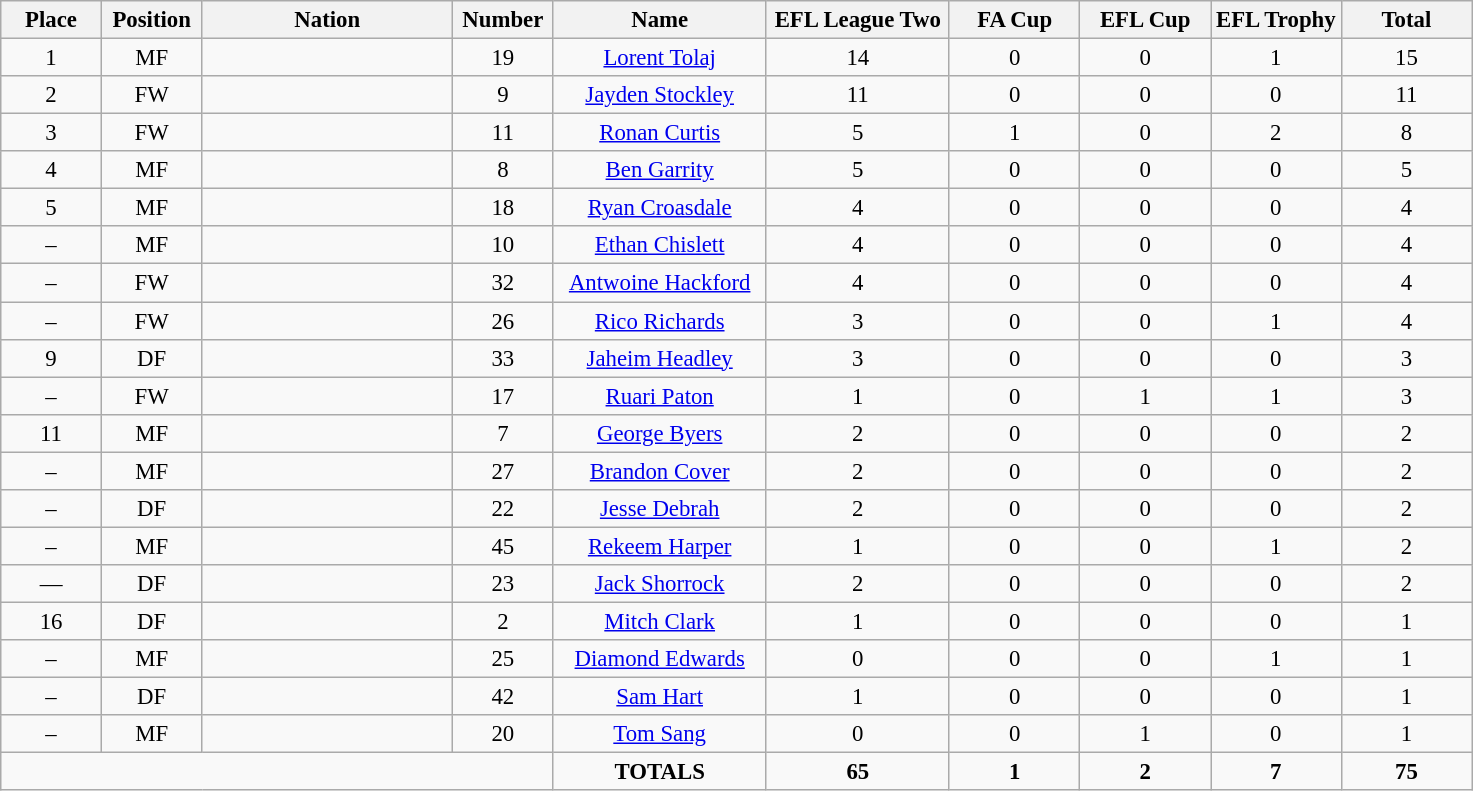<table class="wikitable" style="font-size: 95%; text-align: center;">
<tr>
<th width=60>Place</th>
<th width=60>Position</th>
<th width=160>Nation</th>
<th width=60>Number</th>
<th width=135>Name</th>
<th width=115>EFL League Two</th>
<th width=80>FA Cup</th>
<th width=80>EFL Cup</th>
<th width=80>EFL Trophy</th>
<th width=80>Total</th>
</tr>
<tr>
<td>1</td>
<td>MF</td>
<td></td>
<td>19</td>
<td><a href='#'>Lorent Tolaj</a></td>
<td>14</td>
<td>0</td>
<td>0</td>
<td>1</td>
<td>15</td>
</tr>
<tr>
<td>2</td>
<td>FW</td>
<td></td>
<td>9</td>
<td><a href='#'>Jayden Stockley</a></td>
<td>11</td>
<td>0</td>
<td>0</td>
<td>0</td>
<td>11</td>
</tr>
<tr>
<td>3</td>
<td>FW</td>
<td></td>
<td>11</td>
<td><a href='#'>Ronan Curtis</a></td>
<td>5</td>
<td>1</td>
<td>0</td>
<td>2</td>
<td>8</td>
</tr>
<tr>
<td>4</td>
<td>MF</td>
<td></td>
<td>8</td>
<td><a href='#'>Ben Garrity</a></td>
<td>5</td>
<td>0</td>
<td>0</td>
<td>0</td>
<td>5</td>
</tr>
<tr>
<td>5</td>
<td>MF</td>
<td></td>
<td>18</td>
<td><a href='#'>Ryan Croasdale</a></td>
<td>4</td>
<td>0</td>
<td>0</td>
<td>0</td>
<td>4</td>
</tr>
<tr>
<td>–</td>
<td>MF</td>
<td></td>
<td>10</td>
<td><a href='#'>Ethan Chislett</a></td>
<td>4</td>
<td>0</td>
<td>0</td>
<td>0</td>
<td>4</td>
</tr>
<tr>
<td>–</td>
<td>FW</td>
<td></td>
<td>32</td>
<td><a href='#'>Antwoine Hackford</a></td>
<td>4</td>
<td>0</td>
<td>0</td>
<td>0</td>
<td>4</td>
</tr>
<tr>
<td>–</td>
<td>FW</td>
<td></td>
<td>26</td>
<td><a href='#'>Rico Richards</a></td>
<td>3</td>
<td>0</td>
<td>0</td>
<td>1</td>
<td>4</td>
</tr>
<tr>
<td>9</td>
<td>DF</td>
<td></td>
<td>33</td>
<td><a href='#'>Jaheim Headley</a></td>
<td>3</td>
<td>0</td>
<td>0</td>
<td>0</td>
<td>3</td>
</tr>
<tr>
<td>–</td>
<td>FW</td>
<td></td>
<td>17</td>
<td><a href='#'>Ruari Paton</a></td>
<td>1</td>
<td>0</td>
<td>1</td>
<td>1</td>
<td>3</td>
</tr>
<tr>
<td>11</td>
<td>MF</td>
<td></td>
<td>7</td>
<td><a href='#'>George Byers</a></td>
<td>2</td>
<td>0</td>
<td>0</td>
<td>0</td>
<td>2</td>
</tr>
<tr>
<td>–</td>
<td>MF</td>
<td></td>
<td>27</td>
<td><a href='#'>Brandon Cover</a></td>
<td>2</td>
<td>0</td>
<td>0</td>
<td>0</td>
<td>2</td>
</tr>
<tr>
<td>–</td>
<td>DF</td>
<td></td>
<td>22</td>
<td><a href='#'>Jesse Debrah</a></td>
<td>2</td>
<td>0</td>
<td>0</td>
<td>0</td>
<td>2</td>
</tr>
<tr>
<td>–</td>
<td>MF</td>
<td></td>
<td>45</td>
<td><a href='#'>Rekeem Harper</a></td>
<td>1</td>
<td>0</td>
<td>0</td>
<td>1</td>
<td>2</td>
</tr>
<tr>
<td>—</td>
<td>DF</td>
<td></td>
<td>23</td>
<td><a href='#'>Jack Shorrock</a></td>
<td>2</td>
<td>0</td>
<td>0</td>
<td>0</td>
<td>2</td>
</tr>
<tr>
<td>16</td>
<td>DF</td>
<td></td>
<td>2</td>
<td><a href='#'>Mitch Clark</a></td>
<td>1</td>
<td>0</td>
<td>0</td>
<td>0</td>
<td>1</td>
</tr>
<tr>
<td>–</td>
<td>MF</td>
<td></td>
<td>25</td>
<td><a href='#'>Diamond Edwards</a></td>
<td>0</td>
<td>0</td>
<td>0</td>
<td>1</td>
<td>1</td>
</tr>
<tr>
<td>–</td>
<td>DF</td>
<td></td>
<td>42</td>
<td><a href='#'>Sam Hart</a></td>
<td>1</td>
<td>0</td>
<td>0</td>
<td>0</td>
<td>1</td>
</tr>
<tr>
<td>–</td>
<td>MF</td>
<td></td>
<td>20</td>
<td><a href='#'>Tom Sang</a></td>
<td>0</td>
<td>0</td>
<td>1</td>
<td>0</td>
<td>1</td>
</tr>
<tr>
<td colspan="4"></td>
<td><strong>TOTALS</strong></td>
<td><strong>65</strong></td>
<td><strong>1</strong></td>
<td><strong>2</strong></td>
<td><strong>7</strong></td>
<td><strong>75</strong></td>
</tr>
</table>
